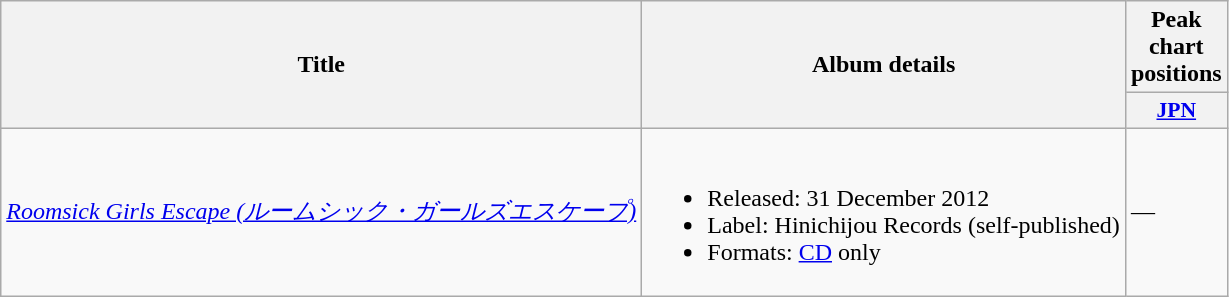<table class="wikitable plainrowheaders">
<tr>
<th rowspan="2" scope="col">Title</th>
<th rowspan="2" scope="col">Album details</th>
<th scope="col">Peak chart positions</th>
</tr>
<tr>
<th scope="col" style="width:2.5em;font-size:90%;"><a href='#'>JPN</a><br></th>
</tr>
<tr>
<td><em><a href='#'>Roomsick Girls Escape (ルームシック・ガールズエスケープ)</a></em></td>
<td><br><ul><li>Released: 31 December 2012</li><li>Label: Hinichijou Records (self-published)</li><li>Formats: <a href='#'>CD</a> only</li></ul></td>
<td>—</td>
</tr>
</table>
